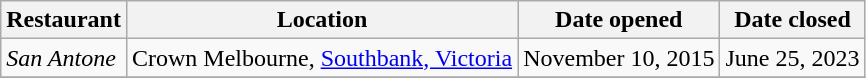<table class="wikitable">
<tr>
<th>Restaurant</th>
<th>Location</th>
<th>Date opened</th>
<th>Date closed</th>
</tr>
<tr>
<td><em>San Antone</em></td>
<td>Crown Melbourne, <a href='#'>Southbank, Victoria</a></td>
<td style="text-align: center;">November 10, 2015</td>
<td style="text-align: center;">June 25, 2023</td>
</tr>
<tr>
</tr>
</table>
